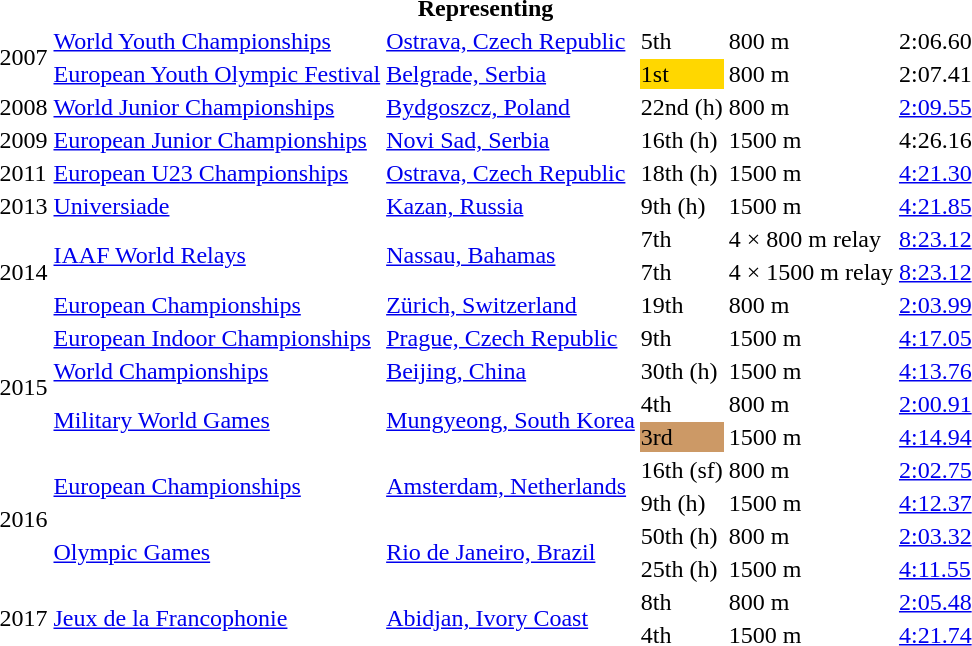<table>
<tr>
<th colspan="6">Representing </th>
</tr>
<tr>
<td rowspan=2>2007</td>
<td><a href='#'>World Youth Championships</a></td>
<td><a href='#'>Ostrava, Czech Republic</a></td>
<td>5th</td>
<td>800 m</td>
<td>2:06.60</td>
</tr>
<tr>
<td><a href='#'>European Youth Olympic Festival</a></td>
<td><a href='#'>Belgrade, Serbia</a></td>
<td bgcolor=gold>1st</td>
<td>800 m</td>
<td>2:07.41</td>
</tr>
<tr>
<td>2008</td>
<td><a href='#'>World Junior Championships</a></td>
<td><a href='#'>Bydgoszcz, Poland</a></td>
<td>22nd (h)</td>
<td>800 m</td>
<td><a href='#'>2:09.55</a></td>
</tr>
<tr>
<td>2009</td>
<td><a href='#'>European Junior Championships</a></td>
<td><a href='#'>Novi Sad, Serbia</a></td>
<td>16th (h)</td>
<td>1500 m</td>
<td>4:26.16</td>
</tr>
<tr>
<td>2011</td>
<td><a href='#'>European U23 Championships</a></td>
<td><a href='#'>Ostrava, Czech Republic</a></td>
<td>18th (h)</td>
<td>1500 m</td>
<td><a href='#'>4:21.30</a></td>
</tr>
<tr>
<td>2013</td>
<td><a href='#'>Universiade</a></td>
<td><a href='#'>Kazan, Russia</a></td>
<td>9th (h)</td>
<td>1500 m</td>
<td><a href='#'>4:21.85</a></td>
</tr>
<tr>
<td rowspan=3>2014</td>
<td rowspan=2><a href='#'>IAAF World Relays</a></td>
<td rowspan=2><a href='#'>Nassau, Bahamas</a></td>
<td>7th</td>
<td>4 × 800 m relay</td>
<td><a href='#'>8:23.12</a></td>
</tr>
<tr>
<td>7th</td>
<td>4 × 1500 m relay</td>
<td><a href='#'>8:23.12</a></td>
</tr>
<tr>
<td><a href='#'>European Championships</a></td>
<td><a href='#'>Zürich, Switzerland</a></td>
<td>19th</td>
<td>800 m</td>
<td><a href='#'>2:03.99</a></td>
</tr>
<tr>
<td rowspan=4>2015</td>
<td><a href='#'>European Indoor Championships</a></td>
<td><a href='#'>Prague, Czech Republic</a></td>
<td>9th</td>
<td>1500 m</td>
<td><a href='#'>4:17.05</a></td>
</tr>
<tr>
<td><a href='#'>World Championships</a></td>
<td><a href='#'>Beijing, China</a></td>
<td>30th (h)</td>
<td>1500 m</td>
<td><a href='#'>4:13.76</a></td>
</tr>
<tr>
<td rowspan=2><a href='#'>Military World Games</a></td>
<td rowspan=2><a href='#'>Mungyeong, South Korea</a></td>
<td>4th</td>
<td>800 m</td>
<td><a href='#'>2:00.91</a></td>
</tr>
<tr>
<td bgcolor=cc9966>3rd</td>
<td>1500 m</td>
<td><a href='#'>4:14.94</a></td>
</tr>
<tr>
<td rowspan=4>2016</td>
<td rowspan=2><a href='#'>European Championships</a></td>
<td rowspan=2><a href='#'>Amsterdam, Netherlands</a></td>
<td>16th (sf)</td>
<td>800 m</td>
<td><a href='#'>2:02.75</a></td>
</tr>
<tr>
<td>9th (h)</td>
<td>1500 m</td>
<td><a href='#'>4:12.37</a></td>
</tr>
<tr>
<td rowspan=2><a href='#'>Olympic Games</a></td>
<td rowspan=2><a href='#'>Rio de Janeiro, Brazil</a></td>
<td>50th (h)</td>
<td>800 m</td>
<td><a href='#'>2:03.32</a></td>
</tr>
<tr>
<td>25th (h)</td>
<td>1500 m</td>
<td><a href='#'>4:11.55</a></td>
</tr>
<tr>
<td rowspan=2>2017</td>
<td rowspan=2><a href='#'>Jeux de la Francophonie</a></td>
<td rowspan=2><a href='#'>Abidjan, Ivory Coast</a></td>
<td>8th</td>
<td>800 m</td>
<td><a href='#'>2:05.48</a></td>
</tr>
<tr>
<td>4th</td>
<td>1500 m</td>
<td><a href='#'>4:21.74</a></td>
</tr>
</table>
